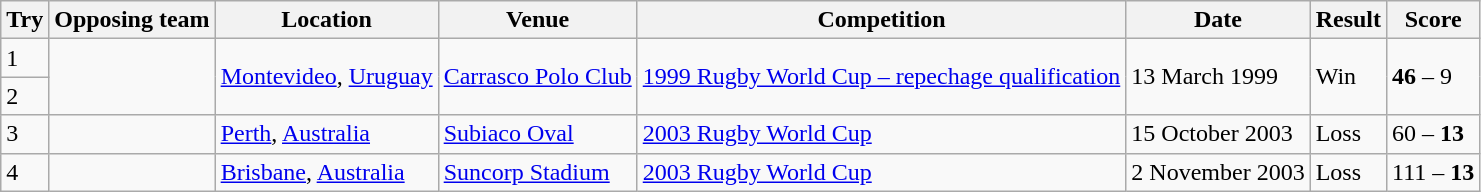<table class="wikitable">
<tr>
<th>Try</th>
<th>Opposing team</th>
<th>Location</th>
<th>Venue</th>
<th>Competition</th>
<th>Date</th>
<th>Result</th>
<th>Score</th>
</tr>
<tr>
<td>1</td>
<td rowspan="2"></td>
<td rowspan="2"><a href='#'>Montevideo</a>, <a href='#'>Uruguay</a></td>
<td rowspan="2"><a href='#'>Carrasco Polo Club</a></td>
<td rowspan="2"><a href='#'>1999 Rugby World Cup – repechage qualification</a></td>
<td rowspan="2">13 March 1999</td>
<td rowspan="2">Win</td>
<td rowspan="2"><strong>46</strong> – 9</td>
</tr>
<tr>
<td>2</td>
</tr>
<tr>
<td>3</td>
<td></td>
<td><a href='#'>Perth</a>, <a href='#'>Australia</a></td>
<td><a href='#'>Subiaco Oval</a></td>
<td><a href='#'>2003 Rugby World Cup</a></td>
<td>15 October 2003</td>
<td>Loss</td>
<td>60 – <strong>13</strong></td>
</tr>
<tr>
<td>4</td>
<td></td>
<td><a href='#'>Brisbane</a>, <a href='#'>Australia</a></td>
<td><a href='#'>Suncorp Stadium</a></td>
<td><a href='#'>2003 Rugby World Cup</a></td>
<td>2 November 2003</td>
<td>Loss</td>
<td>111 – <strong>13</strong></td>
</tr>
</table>
